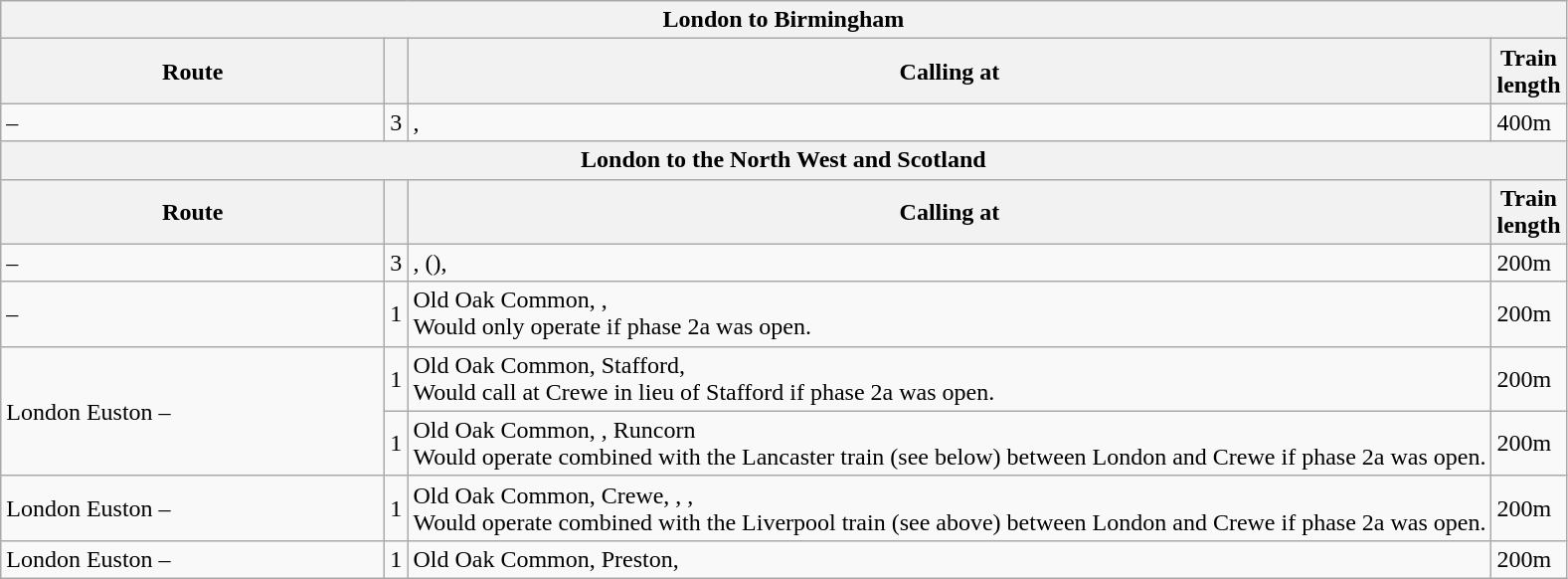<table class="wikitable">
<tr>
<th colspan="4">London to Birmingham</th>
</tr>
<tr>
<th width="250">Route</th>
<th></th>
<th>Calling at</th>
<th>Train<br>length</th>
</tr>
<tr>
<td> – </td>
<td>3</td>
<td>, </td>
<td>400m</td>
</tr>
<tr>
<th colspan="4">London to the North West and Scotland</th>
</tr>
<tr>
<th width="250">Route</th>
<th></th>
<th>Calling at</th>
<th>Train<br>length</th>
</tr>
<tr>
<td> – </td>
<td>3</td>
<td>,  (), </td>
<td>200m</td>
</tr>
<tr>
<td> – </td>
<td>1</td>
<td>Old Oak Common, ,  <br>Would only operate if phase 2a was open.</td>
<td>200m</td>
</tr>
<tr>
<td rowspan="2">London Euston – </td>
<td>1</td>
<td>Old Oak Common, Stafford, <br>Would call at Crewe in lieu of Stafford if phase 2a was open.</td>
<td>200m</td>
</tr>
<tr>
<td>1</td>
<td>Old Oak Common, , Runcorn <br>Would operate combined with the Lancaster train (see below) between London and Crewe if phase 2a was open.</td>
<td>200m</td>
</tr>
<tr>
<td>London Euston – </td>
<td>1</td>
<td>Old Oak Common, Crewe, , ,  <br>Would operate combined with the Liverpool train (see above) between London and Crewe if phase 2a was open.</td>
<td>200m</td>
</tr>
<tr>
<td>London Euston – </td>
<td>1</td>
<td>Old Oak Common, Preston, </td>
<td>200m</td>
</tr>
</table>
